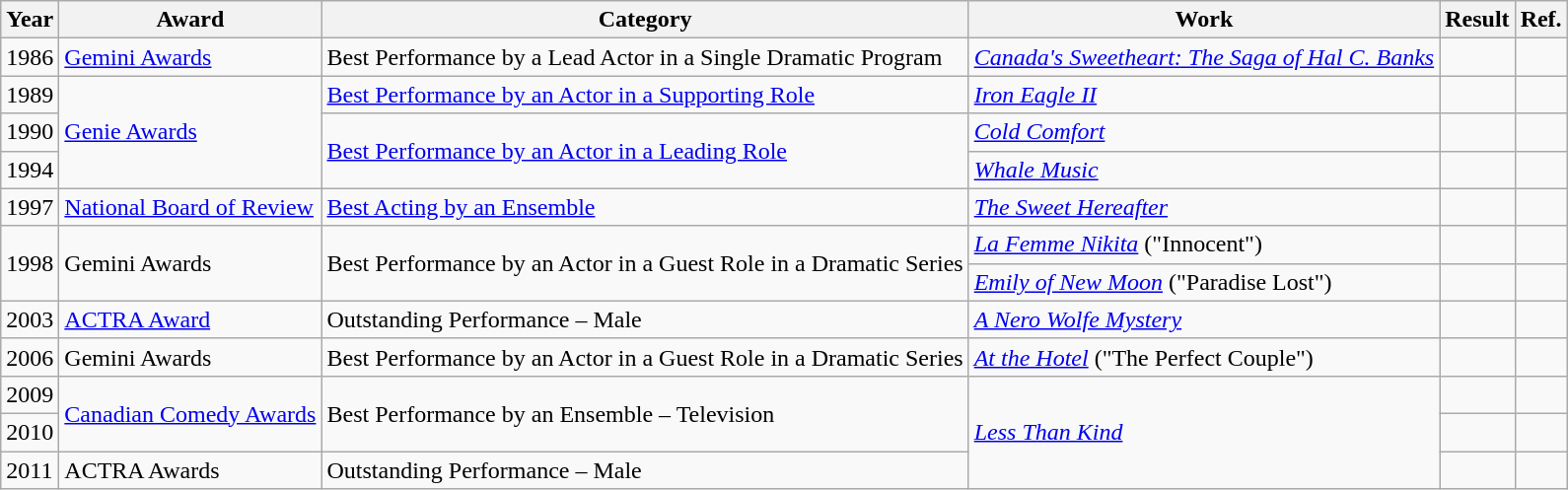<table class="wikitable sortable">
<tr>
<th>Year</th>
<th>Award</th>
<th>Category</th>
<th>Work</th>
<th>Result</th>
<th>Ref.</th>
</tr>
<tr>
<td>1986</td>
<td><a href='#'>Gemini Awards</a></td>
<td>Best Performance by a Lead Actor in a Single Dramatic Program</td>
<td><em><a href='#'>Canada's Sweetheart: The Saga of Hal C. Banks</a></em></td>
<td></td>
<td></td>
</tr>
<tr>
<td>1989</td>
<td rowspan="3"><a href='#'>Genie Awards</a></td>
<td><a href='#'>Best Performance by an Actor in a Supporting Role</a></td>
<td><em><a href='#'>Iron Eagle II</a></em></td>
<td></td>
<td></td>
</tr>
<tr>
<td>1990</td>
<td rowspan="2"><a href='#'>Best Performance by an Actor in a Leading Role</a></td>
<td><a href='#'><em>Cold Comfort</em></a></td>
<td></td>
<td></td>
</tr>
<tr>
<td>1994</td>
<td><em><a href='#'>Whale Music</a></em></td>
<td></td>
<td></td>
</tr>
<tr>
<td>1997</td>
<td><a href='#'>National Board of Review</a></td>
<td><a href='#'>Best Acting by an Ensemble</a></td>
<td><em><a href='#'>The Sweet Hereafter</a></em></td>
<td></td>
<td></td>
</tr>
<tr>
<td rowspan="2">1998</td>
<td rowspan="2">Gemini Awards</td>
<td rowspan="2">Best Performance by an Actor in a Guest Role in a Dramatic Series</td>
<td><em><a href='#'>La Femme Nikita</a></em> ("Innocent")</td>
<td></td>
<td></td>
</tr>
<tr>
<td><em><a href='#'>Emily of New Moon</a></em> ("Paradise Lost")</td>
<td></td>
<td></td>
</tr>
<tr>
<td>2003</td>
<td><a href='#'>ACTRA Award</a></td>
<td>Outstanding Performance – Male</td>
<td><em><a href='#'>A Nero Wolfe Mystery</a></em></td>
<td></td>
<td></td>
</tr>
<tr>
<td>2006</td>
<td>Gemini Awards</td>
<td>Best Performance by an Actor in a Guest Role in a Dramatic Series</td>
<td><em><a href='#'>At the Hotel</a></em> ("The Perfect Couple")</td>
<td></td>
<td></td>
</tr>
<tr>
<td>2009</td>
<td rowspan="2"><a href='#'>Canadian Comedy Awards</a></td>
<td rowspan="2">Best Performance by an Ensemble – Television</td>
<td rowspan="3"><em><a href='#'>Less Than Kind</a></em></td>
<td></td>
<td></td>
</tr>
<tr>
<td>2010</td>
<td></td>
<td></td>
</tr>
<tr>
<td>2011</td>
<td>ACTRA Awards</td>
<td>Outstanding Performance – Male</td>
<td></td>
<td></td>
</tr>
</table>
